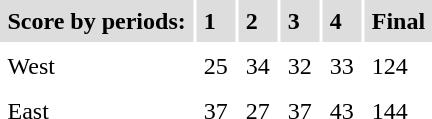<table cellpadding=5>
<tr bgcolor="#dddddd">
<td><strong>Score by periods:</strong></td>
<td><strong>1</strong></td>
<td><strong>2</strong></td>
<td><strong>3</strong></td>
<td><strong>4</strong></td>
<td><strong>Final</strong></td>
</tr>
<tr>
<td>West</td>
<td>25</td>
<td>34</td>
<td>32</td>
<td>33</td>
<td>124</td>
</tr>
<tr>
<td>East</td>
<td>37</td>
<td>27</td>
<td>37</td>
<td>43</td>
<td>144</td>
</tr>
<tr>
</tr>
</table>
